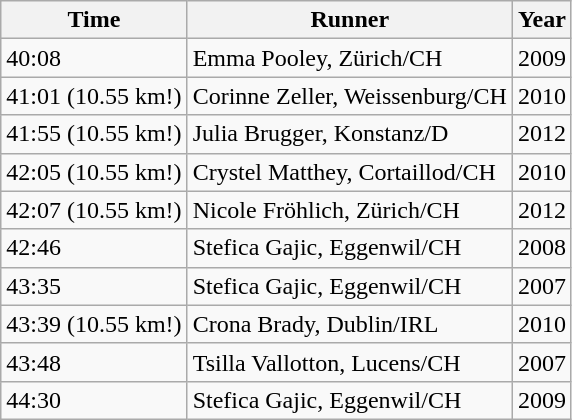<table class=wikitable>
<tr>
<th>Time</th>
<th>Runner</th>
<th>Year</th>
</tr>
<tr>
<td>40:08</td>
<td>Emma Pooley, Zürich/CH</td>
<td>2009</td>
</tr>
<tr>
<td>41:01 (10.55 km!)</td>
<td>Corinne Zeller, Weissenburg/CH</td>
<td>2010</td>
</tr>
<tr>
<td>41:55 (10.55 km!)</td>
<td>Julia Brugger, Konstanz/D</td>
<td>2012</td>
</tr>
<tr>
<td>42:05 (10.55 km!)</td>
<td>Crystel Matthey, Cortaillod/CH</td>
<td>2010</td>
</tr>
<tr>
<td>42:07 (10.55 km!)</td>
<td>Nicole Fröhlich, Zürich/CH</td>
<td>2012</td>
</tr>
<tr>
<td>42:46</td>
<td>Stefica Gajic, Eggenwil/CH</td>
<td>2008</td>
</tr>
<tr>
<td>43:35</td>
<td>Stefica Gajic, Eggenwil/CH</td>
<td>2007</td>
</tr>
<tr>
<td>43:39 (10.55 km!)</td>
<td>Crona Brady, Dublin/IRL</td>
<td>2010</td>
</tr>
<tr>
<td>43:48</td>
<td>Tsilla Vallotton, Lucens/CH</td>
<td>2007</td>
</tr>
<tr>
<td>44:30</td>
<td>Stefica Gajic, Eggenwil/CH</td>
<td>2009</td>
</tr>
</table>
